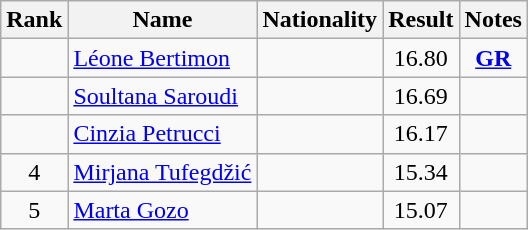<table class="wikitable sortable" style="text-align:center">
<tr>
<th>Rank</th>
<th>Name</th>
<th>Nationality</th>
<th>Result</th>
<th>Notes</th>
</tr>
<tr>
<td></td>
<td align=left><a href='#'>Léone Bertimon</a></td>
<td align=left></td>
<td>16.80</td>
<td><strong><a href='#'>GR</a></strong></td>
</tr>
<tr>
<td></td>
<td align=left><a href='#'>Soultana Saroudi</a></td>
<td align=left></td>
<td>16.69</td>
<td></td>
</tr>
<tr>
<td></td>
<td align=left><a href='#'>Cinzia Petrucci</a></td>
<td align=left></td>
<td>16.17</td>
<td></td>
</tr>
<tr>
<td>4</td>
<td align=left><a href='#'>Mirjana Tufegdžić</a></td>
<td align=left></td>
<td>15.34</td>
<td></td>
</tr>
<tr>
<td>5</td>
<td align=left><a href='#'>Marta Gozo</a></td>
<td align=left></td>
<td>15.07</td>
<td></td>
</tr>
</table>
